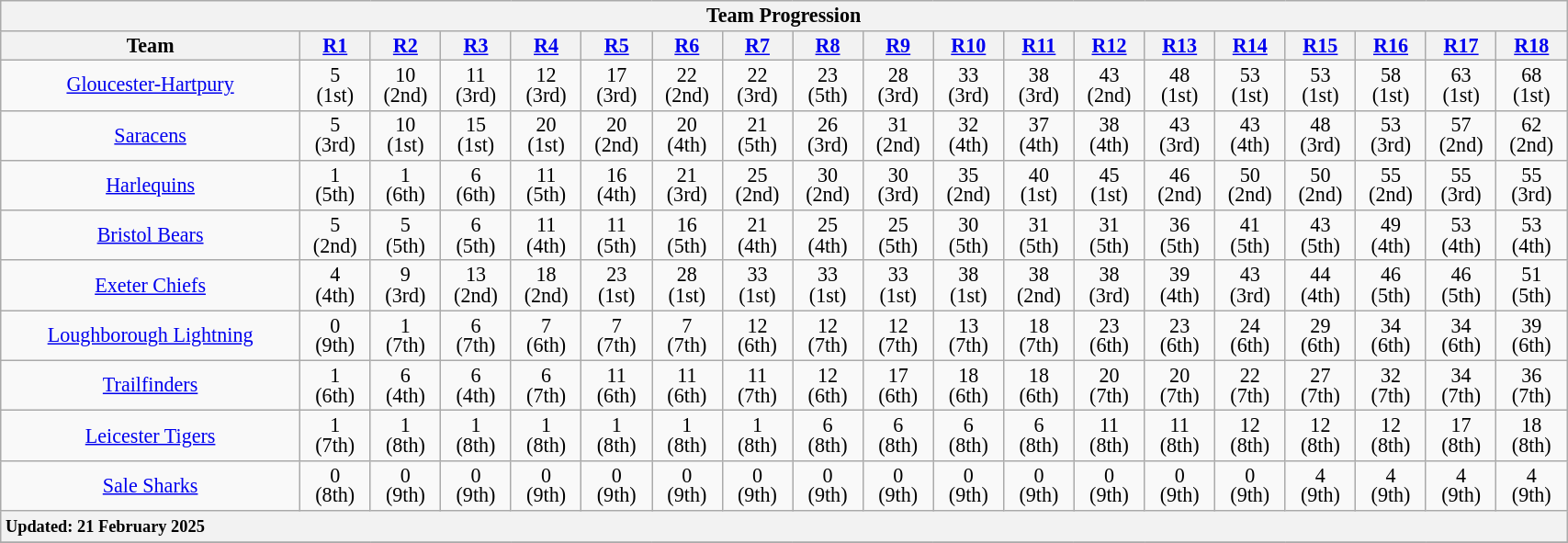<table class="wikitable" style="text-align:center; line-height:100%; width:90%; font-size:92%">
<tr>
<th colspan=100%><strong>Team Progression</strong></th>
</tr>
<tr>
<th style="width:17%;">Team</th>
<th style="width:4%;"><a href='#'>R1</a></th>
<th style="width:4%;"><a href='#'>R2</a></th>
<th style="width:4%;"><a href='#'>R3</a></th>
<th style="width:4%;"><a href='#'>R4</a></th>
<th style="width:4%;"><a href='#'>R5</a></th>
<th style="width:4%;"><a href='#'>R6</a></th>
<th style="width:4%;"><a href='#'>R7</a></th>
<th style="width:4%;"><a href='#'>R8</a></th>
<th style="width:4%;"><a href='#'>R9</a></th>
<th style="width:4%;"><a href='#'>R10</a></th>
<th style="width:4%;"><a href='#'>R11</a></th>
<th style="width:4%;"><a href='#'>R12</a></th>
<th style="width:4%;"><a href='#'>R13</a></th>
<th style="width:4%;"><a href='#'>R14</a></th>
<th style="width:4%;"><a href='#'>R15</a></th>
<th style="width:4%;"><a href='#'>R16</a></th>
<th style="width:4%;"><a href='#'>R17</a></th>
<th style="width:4%;"><a href='#'>R18</a></th>
</tr>
<tr>
<td><a href='#'>Gloucester-Hartpury</a></td>
<td>5<br>(1st)</td>
<td>10<br>(2nd)</td>
<td>11<br>(3rd)</td>
<td>12<br>(3rd)</td>
<td>17<br>(3rd)</td>
<td>22<br>(2nd)</td>
<td>22<br>(3rd)</td>
<td>23<br>(5th)</td>
<td>28<br>(3rd)</td>
<td>33<br>(3rd)</td>
<td>38<br>(3rd)</td>
<td>43<br>(2nd)</td>
<td>48<br>(1st)</td>
<td>53<br>(1st)</td>
<td>53<br>(1st)</td>
<td>58<br>(1st)</td>
<td>63<br>(1st)</td>
<td>68<br>(1st)</td>
</tr>
<tr>
<td><a href='#'>Saracens</a></td>
<td>5<br>(3rd)</td>
<td>10<br>(1st)</td>
<td>15<br>(1st)</td>
<td>20<br>(1st)</td>
<td>20<br>(2nd)</td>
<td>20<br>(4th)</td>
<td>21<br>(5th)</td>
<td>26<br>(3rd)</td>
<td>31<br>(2nd)</td>
<td>32<br>(4th)</td>
<td>37<br>(4th)</td>
<td>38<br>(4th)</td>
<td>43<br>(3rd)</td>
<td>43<br>(4th)</td>
<td>48<br>(3rd)</td>
<td>53<br>(3rd)</td>
<td>57<br>(2nd)</td>
<td>62<br>(2nd)</td>
</tr>
<tr>
<td><a href='#'>Harlequins</a></td>
<td>1<br>(5th)</td>
<td>1<br>(6th)</td>
<td>6<br>(6th)</td>
<td>11<br>(5th)</td>
<td>16<br>(4th)</td>
<td>21<br>(3rd)</td>
<td>25<br>(2nd)</td>
<td>30<br>(2nd)</td>
<td>30<br>(3rd)</td>
<td>35<br>(2nd)</td>
<td>40<br>(1st)</td>
<td>45<br>(1st)</td>
<td>46<br>(2nd)</td>
<td>50<br>(2nd)</td>
<td>50<br>(2nd)</td>
<td>55<br>(2nd)</td>
<td>55<br>(3rd)</td>
<td>55<br>(3rd)</td>
</tr>
<tr>
<td><a href='#'>Bristol Bears</a></td>
<td>5<br>(2nd)</td>
<td>5<br>(5th)</td>
<td>6<br>(5th)</td>
<td>11<br>(4th)</td>
<td>11<br>(5th)</td>
<td>16<br>(5th)</td>
<td>21<br>(4th)</td>
<td>25<br>(4th)</td>
<td> 25<br>(5th)</td>
<td>30<br>(5th)</td>
<td>31<br>(5th)</td>
<td>31<br>(5th)</td>
<td>36<br>(5th)</td>
<td>41<br>(5th)</td>
<td>43<br>(5th)</td>
<td>49<br>(4th)</td>
<td>53<br>(4th)</td>
<td>53<br>(4th)</td>
</tr>
<tr>
<td><a href='#'>Exeter Chiefs</a></td>
<td>4<br>(4th)</td>
<td>9<br>(3rd)</td>
<td>13<br>(2nd)</td>
<td>18<br>(2nd)</td>
<td>23<br>(1st)</td>
<td>28<br>(1st)</td>
<td>33<br>(1st)</td>
<td>33<br>(1st)</td>
<td> 33<br>(1st)</td>
<td>38<br>(1st)</td>
<td>38<br>(2nd)</td>
<td>38<br>(3rd)</td>
<td>39<br>(4th)</td>
<td>43<br>(3rd)</td>
<td>44<br>(4th)</td>
<td>46<br>(5th)</td>
<td>46<br>(5th)</td>
<td>51<br>(5th)</td>
</tr>
<tr>
<td><a href='#'>Loughborough Lightning</a></td>
<td>0<br>(9th)</td>
<td>1<br>(7th)</td>
<td>6<br>(7th)</td>
<td>7<br>(6th)</td>
<td>7<br>(7th)</td>
<td>7<br>(7th)</td>
<td>12<br>(6th)</td>
<td>12<br>(7th)</td>
<td>12<br>(7th)</td>
<td>13<br>(7th)</td>
<td>18<br>(7th)</td>
<td>23<br>(6th)</td>
<td>23<br>(6th)</td>
<td>24<br>(6th)</td>
<td>29<br>(6th)</td>
<td>34<br>(6th)</td>
<td>34<br>(6th)</td>
<td>39<br>(6th)</td>
</tr>
<tr>
<td><a href='#'>Trailfinders</a></td>
<td>1<br>(6th)</td>
<td>6<br>(4th)</td>
<td>6<br>(4th)</td>
<td>6<br>(7th)</td>
<td>11<br>(6th)</td>
<td>11<br>(6th)</td>
<td>11<br>(7th)</td>
<td>12<br>(6th)</td>
<td>17<br>(6th)</td>
<td>18<br>(6th)</td>
<td>18<br>(6th)</td>
<td>20<br>(7th)</td>
<td> 20<br>(7th)</td>
<td>22<br>(7th)</td>
<td>27<br>(7th)</td>
<td>32<br>(7th)</td>
<td>34<br>(7th)</td>
<td>36<br>(7th)</td>
</tr>
<tr>
<td><a href='#'>Leicester Tigers</a></td>
<td>1<br>(7th)</td>
<td>1<br>(8th)</td>
<td>1<br>(8th)</td>
<td>1<br>(8th)</td>
<td>1<br>(8th)</td>
<td>1<br>(8th)</td>
<td>1<br>(8th)</td>
<td>6<br>(8th)</td>
<td>6<br>(8th)</td>
<td>6<br>(8th)</td>
<td>6<br>(8th)</td>
<td>11<br>(8th)</td>
<td>11<br>(8th)</td>
<td>12<br>(8th)</td>
<td>12<br>(8th)</td>
<td>12<br>(8th)</td>
<td>17<br>(8th)</td>
<td>18<br>(8th)</td>
</tr>
<tr>
<td><a href='#'>Sale Sharks</a></td>
<td>0<br>(8th)</td>
<td>0<br>(9th)</td>
<td>0<br>(9th)</td>
<td>0<br>(9th)</td>
<td>0<br>(9th)</td>
<td>0<br>(9th)</td>
<td>0<br>(9th)</td>
<td>0<br>(9th)</td>
<td>0<br>(9th)</td>
<td>0<br>(9th)</td>
<td>0<br>(9th)</td>
<td>0<br>(9th)</td>
<td> 0<br>(9th)</td>
<td>0<br>(9th)</td>
<td>4<br>(9th)</td>
<td>4<br>(9th)</td>
<td>4<br>(9th)</td>
<td>4<br>(9th)</td>
</tr>
<tr>
<th colspan=19 style="text-align:left"><small><strong>Updated: 21 February 2025</strong></small></th>
</tr>
<tr>
</tr>
</table>
